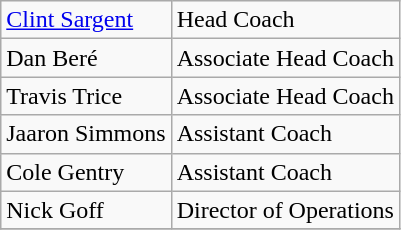<table class="wikitable">
<tr>
<td><a href='#'>Clint Sargent</a></td>
<td>Head Coach</td>
</tr>
<tr>
<td>Dan Beré</td>
<td>Associate Head Coach</td>
</tr>
<tr>
<td>Travis Trice</td>
<td>Associate Head Coach</td>
</tr>
<tr>
<td>Jaaron Simmons</td>
<td>Assistant Coach</td>
</tr>
<tr>
<td>Cole Gentry</td>
<td>Assistant Coach</td>
</tr>
<tr>
<td>Nick Goff</td>
<td>Director of Operations</td>
</tr>
<tr>
</tr>
</table>
